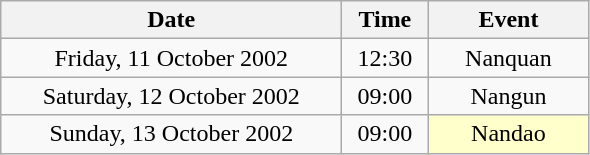<table class = "wikitable" style="text-align:center;">
<tr>
<th width=220>Date</th>
<th width=50>Time</th>
<th width=100>Event</th>
</tr>
<tr>
<td>Friday, 11 October 2002</td>
<td>12:30</td>
<td>Nanquan</td>
</tr>
<tr>
<td>Saturday, 12 October 2002</td>
<td>09:00</td>
<td>Nangun</td>
</tr>
<tr>
<td>Sunday, 13 October 2002</td>
<td>09:00</td>
<td bgcolor=ffffcc>Nandao</td>
</tr>
</table>
